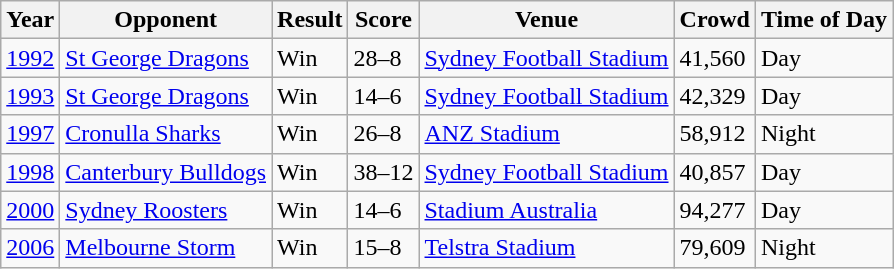<table class="wikitable">
<tr>
<th>Year</th>
<th>Opponent</th>
<th>Result</th>
<th>Score</th>
<th>Venue</th>
<th>Crowd</th>
<th>Time of Day</th>
</tr>
<tr>
<td><a href='#'>1992</a></td>
<td><a href='#'>St George Dragons</a></td>
<td>Win</td>
<td>28–8</td>
<td><a href='#'>Sydney Football Stadium</a></td>
<td>41,560</td>
<td>Day</td>
</tr>
<tr>
<td><a href='#'>1993</a></td>
<td><a href='#'>St George Dragons</a></td>
<td>Win</td>
<td>14–6</td>
<td><a href='#'>Sydney Football Stadium</a></td>
<td>42,329</td>
<td>Day</td>
</tr>
<tr>
<td><a href='#'>1997</a></td>
<td><a href='#'>Cronulla Sharks</a></td>
<td>Win</td>
<td>26–8</td>
<td><a href='#'>ANZ Stadium</a></td>
<td>58,912</td>
<td>Night</td>
</tr>
<tr>
<td><a href='#'>1998</a></td>
<td><a href='#'>Canterbury Bulldogs</a></td>
<td>Win</td>
<td>38–12</td>
<td><a href='#'>Sydney Football Stadium</a></td>
<td>40,857</td>
<td>Day</td>
</tr>
<tr>
<td><a href='#'>2000</a></td>
<td><a href='#'>Sydney Roosters</a></td>
<td>Win</td>
<td>14–6</td>
<td><a href='#'>Stadium Australia</a></td>
<td>94,277</td>
<td>Day</td>
</tr>
<tr>
<td><a href='#'>2006</a></td>
<td><a href='#'>Melbourne Storm</a></td>
<td>Win</td>
<td>15–8</td>
<td><a href='#'>Telstra Stadium</a></td>
<td>79,609</td>
<td>Night</td>
</tr>
</table>
